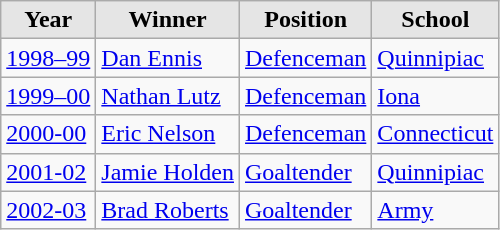<table class="wikitable sortable">
<tr>
<th style="background:#e5e5e5;">Year</th>
<th style="background:#e5e5e5;">Winner</th>
<th style="background:#e5e5e5;">Position</th>
<th style="background:#e5e5e5;">School</th>
</tr>
<tr>
<td><a href='#'>1998–99</a></td>
<td><a href='#'>Dan Ennis</a></td>
<td><a href='#'>Defenceman</a></td>
<td><a href='#'>Quinnipiac</a></td>
</tr>
<tr>
<td><a href='#'>1999–00</a></td>
<td><a href='#'>Nathan Lutz</a></td>
<td><a href='#'>Defenceman</a></td>
<td><a href='#'>Iona</a></td>
</tr>
<tr>
<td><a href='#'>2000-00</a></td>
<td><a href='#'>Eric Nelson</a></td>
<td><a href='#'>Defenceman</a></td>
<td><a href='#'>Connecticut</a></td>
</tr>
<tr>
<td><a href='#'>2001-02</a></td>
<td><a href='#'>Jamie Holden</a></td>
<td><a href='#'>Goaltender</a></td>
<td><a href='#'>Quinnipiac</a></td>
</tr>
<tr>
<td><a href='#'>2002-03</a></td>
<td><a href='#'>Brad Roberts</a></td>
<td><a href='#'>Goaltender</a></td>
<td><a href='#'>Army</a></td>
</tr>
</table>
